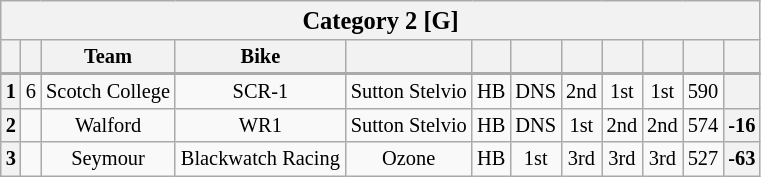<table class="wikitable collapsible collapsed" style="font-size: 85%; text-align:center">
<tr>
<th colspan="12" width="500"><big>Category 2 [G]</big></th>
</tr>
<tr>
<th valign="middle"></th>
<th valign="middle" "width="4"></th>
<th valign="middle">Team</th>
<th valign="middle">Bike</th>
<th valign="middle"></th>
<th valign="middle"></th>
<th><a href='#'></a><br></th>
<th><a href='#'></a><br></th>
<th><a href='#'></a><br></th>
<th><a href='#'></a><br></th>
<th valign="middle"></th>
<th valign="middle"></th>
</tr>
<tr>
</tr>
<tr style="border-top:2px solid #aaaaaa">
<th>1</th>
<td>6</td>
<td>Scotch College</td>
<td>SCR-1</td>
<td>Sutton Stelvio</td>
<td>HB</td>
<td>DNS</td>
<td>2nd</td>
<td>1st</td>
<td>1st</td>
<td>590</td>
<th></th>
</tr>
<tr>
<th>2</th>
<td></td>
<td>Walford</td>
<td>WR1</td>
<td>Sutton Stelvio</td>
<td>HB</td>
<td>DNS</td>
<td>1st</td>
<td>2nd</td>
<td>2nd</td>
<td>574</td>
<th>-16</th>
</tr>
<tr>
<th>3</th>
<td></td>
<td>Seymour</td>
<td>Blackwatch Racing</td>
<td>Ozone</td>
<td>HB</td>
<td>1st</td>
<td>3rd</td>
<td>3rd</td>
<td>3rd</td>
<td>527</td>
<th>-63</th>
</tr>
</table>
